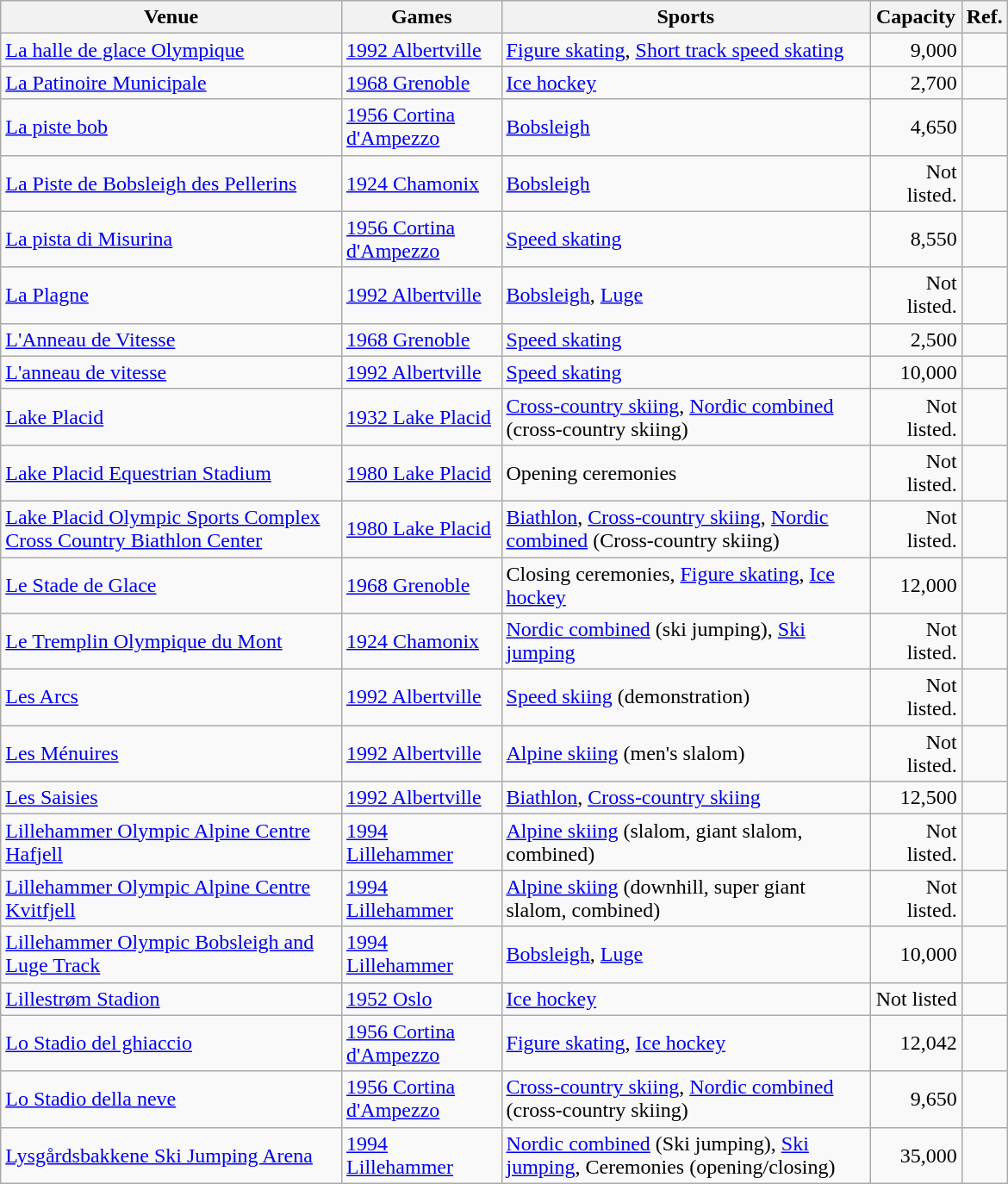<table class="wikitable sortable" width=780px>
<tr>
<th>Venue</th>
<th>Games</th>
<th>Sports</th>
<th>Capacity</th>
<th>Ref.</th>
</tr>
<tr>
<td><a href='#'>La halle de glace Olympique</a></td>
<td><a href='#'>1992 Albertville</a></td>
<td><a href='#'>Figure skating</a>, <a href='#'>Short track speed skating</a></td>
<td align="right">9,000</td>
<td align=center></td>
</tr>
<tr>
<td><a href='#'>La Patinoire Municipale</a></td>
<td><a href='#'>1968 Grenoble</a></td>
<td><a href='#'>Ice hockey</a></td>
<td align="right">2,700</td>
<td align=center></td>
</tr>
<tr>
<td><a href='#'>La piste bob</a></td>
<td><a href='#'>1956 Cortina d'Ampezzo</a></td>
<td><a href='#'>Bobsleigh</a></td>
<td align="right">4,650</td>
<td align=center></td>
</tr>
<tr>
<td><a href='#'>La Piste de Bobsleigh des Pellerins</a></td>
<td><a href='#'>1924 Chamonix</a></td>
<td><a href='#'>Bobsleigh</a></td>
<td align="right">Not listed.</td>
<td align=center></td>
</tr>
<tr>
<td><a href='#'>La pista di Misurina</a></td>
<td><a href='#'>1956 Cortina d'Ampezzo</a></td>
<td><a href='#'>Speed skating</a></td>
<td align="right">8,550</td>
<td align=center></td>
</tr>
<tr>
<td><a href='#'>La Plagne</a></td>
<td><a href='#'>1992 Albertville</a></td>
<td><a href='#'>Bobsleigh</a>, <a href='#'>Luge</a></td>
<td align="right">Not listed.</td>
<td align=center></td>
</tr>
<tr>
<td><a href='#'>L'Anneau de Vitesse</a></td>
<td><a href='#'>1968 Grenoble</a></td>
<td><a href='#'>Speed skating</a></td>
<td align="right">2,500</td>
<td align=center></td>
</tr>
<tr>
<td><a href='#'>L'anneau de vitesse</a></td>
<td><a href='#'>1992 Albertville</a></td>
<td><a href='#'>Speed skating</a></td>
<td align="right">10,000</td>
<td align=center></td>
</tr>
<tr>
<td><a href='#'>Lake Placid</a></td>
<td><a href='#'>1932 Lake Placid</a></td>
<td><a href='#'>Cross-country skiing</a>, <a href='#'>Nordic combined</a> (cross-country skiing)</td>
<td align="right">Not listed.</td>
<td align=center></td>
</tr>
<tr>
<td><a href='#'>Lake Placid Equestrian Stadium</a></td>
<td><a href='#'>1980 Lake Placid</a></td>
<td>Opening ceremonies</td>
<td align="right">Not listed.</td>
<td align=center></td>
</tr>
<tr>
<td><a href='#'>Lake Placid Olympic Sports Complex Cross Country Biathlon Center</a></td>
<td><a href='#'>1980 Lake Placid</a></td>
<td><a href='#'>Biathlon</a>, <a href='#'>Cross-country skiing</a>, <a href='#'>Nordic combined</a> (Cross-country skiing)</td>
<td align="right">Not listed.</td>
<td align=center></td>
</tr>
<tr>
<td><a href='#'>Le Stade de Glace</a></td>
<td><a href='#'>1968 Grenoble</a></td>
<td>Closing ceremonies, <a href='#'>Figure skating</a>, <a href='#'>Ice hockey</a></td>
<td align="right">12,000</td>
<td align=center></td>
</tr>
<tr>
<td><a href='#'>Le Tremplin Olympique du Mont</a></td>
<td><a href='#'>1924 Chamonix</a></td>
<td><a href='#'>Nordic combined</a> (ski jumping), <a href='#'>Ski jumping</a></td>
<td align="right">Not listed.</td>
<td align=center></td>
</tr>
<tr>
<td><a href='#'>Les Arcs</a></td>
<td><a href='#'>1992 Albertville</a></td>
<td><a href='#'>Speed skiing</a> (demonstration)</td>
<td align="right">Not listed.</td>
<td align=center></td>
</tr>
<tr>
<td><a href='#'>Les Ménuires</a></td>
<td><a href='#'>1992 Albertville</a></td>
<td><a href='#'>Alpine skiing</a> (men's slalom)</td>
<td align="right">Not listed.</td>
<td align=center></td>
</tr>
<tr>
<td><a href='#'>Les Saisies</a></td>
<td><a href='#'>1992 Albertville</a></td>
<td><a href='#'>Biathlon</a>, <a href='#'>Cross-country skiing</a></td>
<td align="right">12,500</td>
<td align=center></td>
</tr>
<tr>
<td><a href='#'>Lillehammer Olympic Alpine Centre Hafjell</a></td>
<td><a href='#'>1994 Lillehammer</a></td>
<td><a href='#'>Alpine skiing</a> (slalom, giant slalom, combined)</td>
<td align="right">Not listed.</td>
<td align=center></td>
</tr>
<tr>
<td><a href='#'>Lillehammer Olympic Alpine Centre Kvitfjell</a></td>
<td><a href='#'>1994 Lillehammer</a></td>
<td><a href='#'>Alpine skiing</a> (downhill, super giant slalom, combined)</td>
<td align="right">Not listed.</td>
<td align=center></td>
</tr>
<tr>
<td><a href='#'>Lillehammer Olympic Bobsleigh and Luge Track</a></td>
<td><a href='#'>1994 Lillehammer</a></td>
<td><a href='#'>Bobsleigh</a>, <a href='#'>Luge</a></td>
<td align="right">10,000</td>
<td align=center></td>
</tr>
<tr>
<td><a href='#'>Lillestrøm Stadion</a></td>
<td><a href='#'>1952 Oslo</a></td>
<td><a href='#'>Ice hockey</a></td>
<td align="right">Not listed</td>
<td align=center></td>
</tr>
<tr>
<td><a href='#'>Lo Stadio del ghiaccio</a></td>
<td><a href='#'>1956 Cortina d'Ampezzo</a></td>
<td><a href='#'>Figure skating</a>, <a href='#'>Ice hockey</a></td>
<td align="right">12,042</td>
<td align=center></td>
</tr>
<tr>
<td><a href='#'>Lo Stadio della neve</a></td>
<td><a href='#'>1956 Cortina d'Ampezzo</a></td>
<td><a href='#'>Cross-country skiing</a>, <a href='#'>Nordic combined</a> (cross-country skiing)</td>
<td align="right">9,650</td>
<td align=center></td>
</tr>
<tr>
<td><a href='#'>Lysgårdsbakkene Ski Jumping Arena</a></td>
<td><a href='#'>1994 Lillehammer</a></td>
<td><a href='#'>Nordic combined</a> (Ski jumping), <a href='#'>Ski jumping</a>, Ceremonies (opening/closing)</td>
<td align="right">35,000</td>
<td align=center></td>
</tr>
</table>
